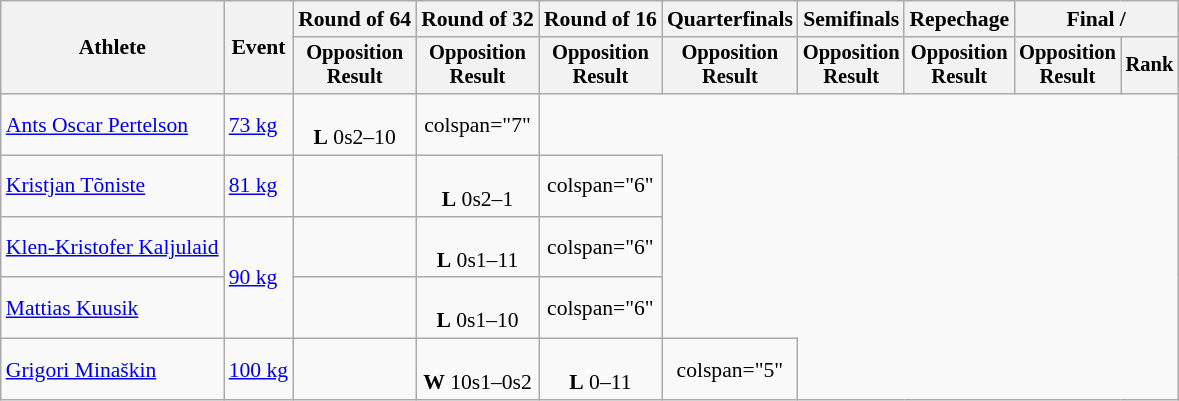<table class="wikitable" style="font-size:90%">
<tr>
<th rowspan="2">Athlete</th>
<th rowspan="2">Event</th>
<th>Round of 64</th>
<th>Round of 32</th>
<th>Round of 16</th>
<th>Quarterfinals</th>
<th>Semifinals</th>
<th>Repechage</th>
<th colspan=2>Final / </th>
</tr>
<tr style="font-size:95%">
<th>Opposition<br>Result</th>
<th>Opposition<br>Result</th>
<th>Opposition<br>Result</th>
<th>Opposition<br>Result</th>
<th>Opposition<br>Result</th>
<th>Opposition<br>Result</th>
<th>Opposition<br>Result</th>
<th>Rank</th>
</tr>
<tr align=center>
<td align=left><a href='#'>Ants Oscar Pertelson</a></td>
<td align=left><a href='#'>73 kg</a></td>
<td><br><strong>L</strong> 0s2–10</td>
<td>colspan="7" </td>
</tr>
<tr align=center>
<td align=left><a href='#'>Kristjan Tõniste</a></td>
<td align=left><a href='#'>81 kg</a></td>
<td></td>
<td><br><strong>L</strong> 0s2–1</td>
<td>colspan="6" </td>
</tr>
<tr align=center>
<td align=left><a href='#'>Klen-Kristofer Kaljulaid</a></td>
<td align=left rowspan=2><a href='#'>90 kg</a></td>
<td></td>
<td><br><strong>L</strong> 0s1–11</td>
<td>colspan="6" </td>
</tr>
<tr align=center>
<td align=left><a href='#'>Mattias Kuusik</a></td>
<td></td>
<td><br><strong>L</strong> 0s1–10</td>
<td>colspan="6" </td>
</tr>
<tr align=center>
<td align=left><a href='#'>Grigori Minaškin</a></td>
<td align=left><a href='#'>100 kg</a></td>
<td></td>
<td><br><strong>W</strong> 10s1–0s2</td>
<td><br><strong>L</strong> 0–11</td>
<td>colspan="5" </td>
</tr>
</table>
